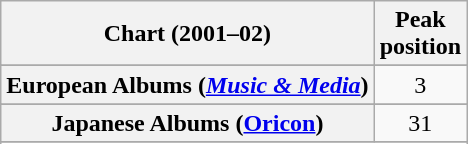<table class="wikitable sortable plainrowheaders" style="text-align:center">
<tr>
<th scope="col">Chart (2001–02)</th>
<th scope="col">Peak<br>position</th>
</tr>
<tr>
</tr>
<tr>
</tr>
<tr>
</tr>
<tr>
</tr>
<tr>
</tr>
<tr>
</tr>
<tr>
</tr>
<tr>
<th scope="row">European Albums (<em><a href='#'>Music & Media</a></em>)</th>
<td>3</td>
</tr>
<tr>
</tr>
<tr>
</tr>
<tr>
</tr>
<tr>
</tr>
<tr>
</tr>
<tr>
<th scope="row">Japanese Albums (<a href='#'>Oricon</a>)</th>
<td>31</td>
</tr>
<tr>
</tr>
<tr>
</tr>
<tr>
</tr>
<tr>
</tr>
<tr>
</tr>
<tr>
</tr>
<tr>
</tr>
<tr>
</tr>
</table>
